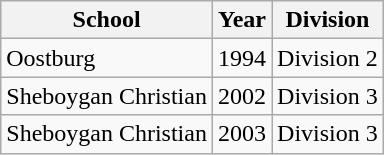<table class="wikitable">
<tr>
<th>School</th>
<th>Year</th>
<th>Division</th>
</tr>
<tr>
<td>Oostburg</td>
<td>1994</td>
<td>Division 2</td>
</tr>
<tr>
<td>Sheboygan Christian</td>
<td>2002</td>
<td>Division 3</td>
</tr>
<tr>
<td>Sheboygan Christian</td>
<td>2003</td>
<td>Division 3</td>
</tr>
</table>
